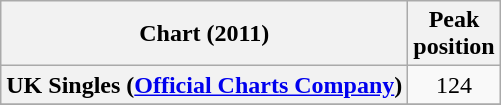<table class="wikitable sortable plainrowheaders">
<tr>
<th scope="col">Chart (2011)</th>
<th scope="col">Peak<br>position</th>
</tr>
<tr>
<th scope="row">UK Singles (<a href='#'>Official Charts Company</a>)</th>
<td style="text-align:center;">124</td>
</tr>
<tr>
</tr>
</table>
